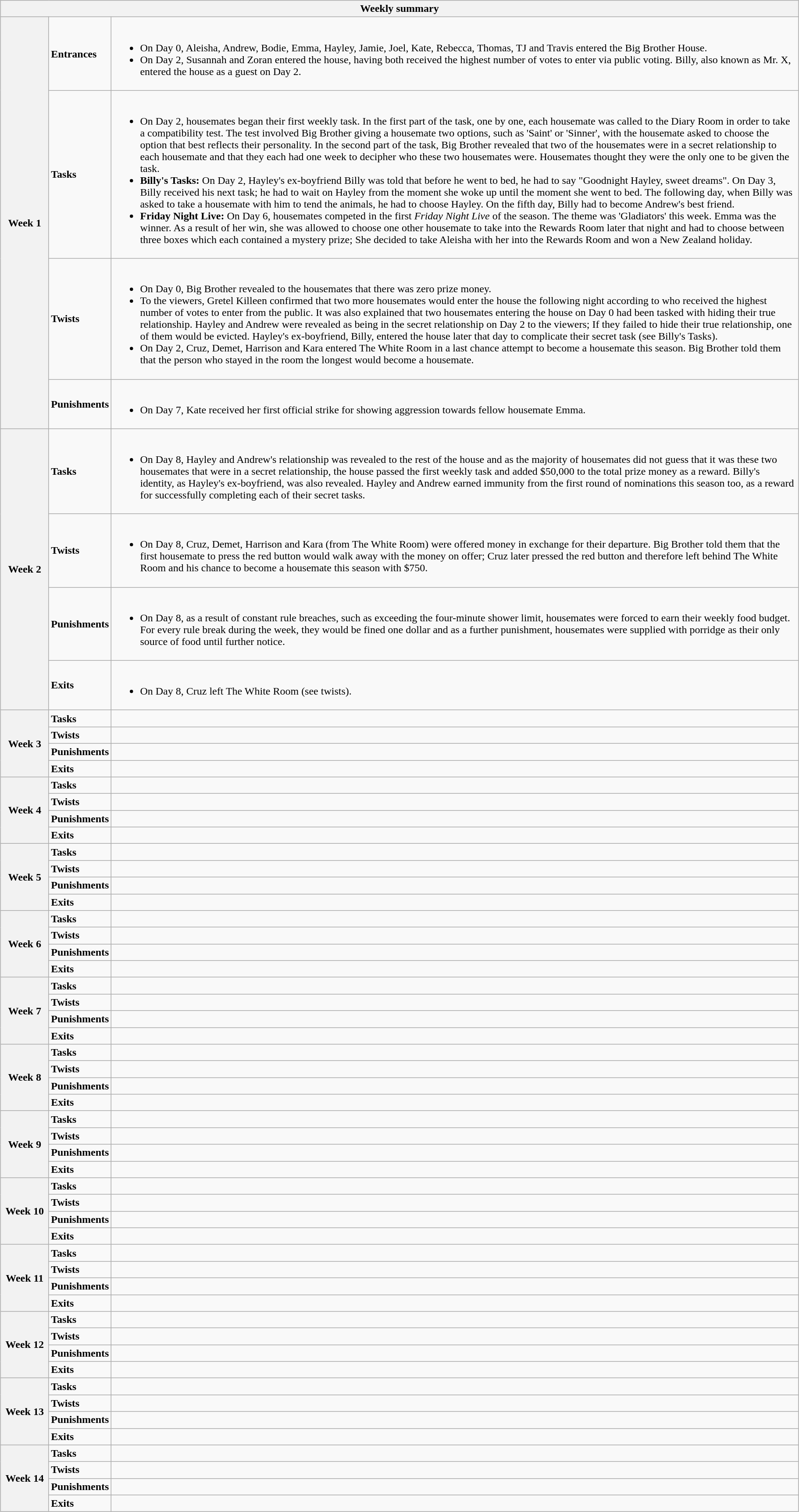<table class="wikitable" style="width: 96%; margin-left: auto; margin-right: auto;">
<tr>
<th colspan=4 style="text-align: center">Weekly summary</th>
</tr>
<tr>
<th rowspan=4 style="width: 6%;">Week 1</th>
<td><strong>Entrances</strong></td>
<td><br><ul><li>On Day 0, Aleisha, Andrew, Bodie, Emma, Hayley, Jamie, Joel, Kate, Rebecca, Thomas, TJ and Travis entered the Big Brother House.</li><li>On Day 2, Susannah and Zoran entered the house, having both received the highest number of votes to enter via public voting. Billy, also known as Mr. X, entered the house as a guest on Day 2.</li></ul></td>
</tr>
<tr>
<td><strong>Tasks</strong></td>
<td><br><ul><li>On Day 2, housemates began their first weekly task. In the first part of the task, one by one, each housemate was called to the Diary Room in order to take a compatibility test. The test involved Big Brother giving a housemate two options, such as 'Saint' or 'Sinner', with the housemate asked to choose the option that best reflects their personality. In the second part of the task, Big Brother revealed that two of the housemates were in a secret relationship to each housemate and that they each had one week to decipher who these two housemates were. Housemates thought they were the only one to be given the task.</li><li><strong>Billy's Tasks:</strong> On Day 2, Hayley's ex-boyfriend Billy was told that before he went to bed, he had to say "Goodnight Hayley, sweet dreams". On Day 3, Billy received his next task; he had to wait on Hayley from the moment she woke up until the moment she went to bed. The following day, when Billy was asked to take a housemate with him to tend the animals, he had to choose Hayley. On the fifth day, Billy had to become Andrew's best friend.</li><li><strong>Friday Night Live:</strong> On Day 6, housemates competed in the first <em>Friday Night Live</em> of the season. The theme was 'Gladiators' this week. Emma was the winner. As a result of her win, she was allowed to choose one other housemate to take into the Rewards Room later that night and had to choose between three boxes which each contained a mystery prize; She decided to take Aleisha with her into the Rewards Room and won a New Zealand holiday.</li></ul></td>
</tr>
<tr>
<td><strong>Twists</strong></td>
<td><br><ul><li>On Day 0, Big Brother revealed to the housemates that there was zero prize money.</li><li>To the viewers, Gretel Killeen confirmed that two more housemates would enter the house the following night according to who received the highest number of votes to enter from the public. It was also explained that two housemates entering the house on Day 0 had been tasked with hiding their true relationship. Hayley and Andrew were revealed as being in the secret relationship on Day 2 to the viewers; If they failed to hide their true relationship, one of them would be evicted. Hayley's ex-boyfriend, Billy, entered the house later that day to complicate their secret task (see Billy's Tasks).</li><li>On Day 2, Cruz, Demet, Harrison and Kara entered The White Room in a last chance attempt to become a housemate this season. Big Brother told them that the person who stayed in the room the longest would become a housemate.</li></ul></td>
</tr>
<tr>
<td><strong>Punishments</strong></td>
<td><br><ul><li>On Day 7, Kate received her first official strike for showing aggression towards fellow housemate Emma.</li></ul></td>
</tr>
<tr>
<th rowspan=4 style="width: 6%;">Week 2</th>
<td><strong>Tasks</strong></td>
<td><br><ul><li>On Day 8, Hayley and Andrew's relationship was revealed to the rest of the house and as the majority of housemates did not guess that it was these two housemates that were in a secret relationship, the house passed the first weekly task and added $50,000 to the total prize money as a reward. Billy's identity, as Hayley's ex-boyfriend, was also revealed. Hayley and Andrew earned immunity from the first round of nominations this season too, as a reward for successfully completing each of their secret tasks.</li></ul></td>
</tr>
<tr>
<td><strong>Twists</strong></td>
<td><br><ul><li>On Day 8, Cruz, Demet, Harrison and Kara (from The White Room) were offered money in exchange for their departure. Big Brother told them that the first housemate to press the red button would walk away with the money on offer; Cruz later pressed the red button and therefore left behind The White Room and his chance to become a housemate this season with $750.</li></ul></td>
</tr>
<tr>
<td><strong>Punishments</strong></td>
<td><br><ul><li>On Day 8, as a result of constant rule breaches, such as exceeding the four-minute shower limit, housemates were forced to earn their weekly food budget. For every rule break during the week, they would be fined one dollar and as a further punishment, housemates were supplied with porridge as their only source of food until further notice.</li></ul></td>
</tr>
<tr>
<td><strong>Exits</strong></td>
<td><br><ul><li>On Day 8, Cruz left The White Room (see twists).</li></ul></td>
</tr>
<tr>
<th rowspan=4 style="width: 6%;">Week 3</th>
<td><strong>Tasks</strong></td>
<td></td>
</tr>
<tr>
<td><strong>Twists</strong></td>
<td></td>
</tr>
<tr>
<td><strong>Punishments</strong></td>
<td></td>
</tr>
<tr>
<td><strong>Exits</strong></td>
<td></td>
</tr>
<tr>
<th rowspan=4 style="width: 6%;">Week 4</th>
<td><strong>Tasks</strong></td>
<td></td>
</tr>
<tr>
<td><strong>Twists</strong></td>
<td></td>
</tr>
<tr>
<td><strong>Punishments</strong></td>
<td></td>
</tr>
<tr>
<td><strong>Exits</strong></td>
<td></td>
</tr>
<tr>
<th rowspan=4 style="width: 6%;">Week 5</th>
<td><strong>Tasks</strong></td>
<td></td>
</tr>
<tr>
<td><strong>Twists</strong></td>
<td></td>
</tr>
<tr>
<td><strong>Punishments</strong></td>
<td></td>
</tr>
<tr>
<td><strong>Exits</strong></td>
<td></td>
</tr>
<tr>
<th rowspan=4 style="width: 6%;">Week 6</th>
<td><strong>Tasks</strong></td>
<td></td>
</tr>
<tr>
<td><strong>Twists</strong></td>
<td></td>
</tr>
<tr>
<td><strong>Punishments</strong></td>
<td></td>
</tr>
<tr>
<td><strong>Exits</strong></td>
<td></td>
</tr>
<tr>
<th rowspan=4 style="width: 6%;">Week 7</th>
<td><strong>Tasks</strong></td>
<td></td>
</tr>
<tr>
<td><strong>Twists</strong></td>
<td></td>
</tr>
<tr>
<td><strong>Punishments</strong></td>
<td></td>
</tr>
<tr>
<td><strong>Exits</strong></td>
<td></td>
</tr>
<tr>
<th rowspan=4 style="width: 6%;">Week 8</th>
<td><strong>Tasks</strong></td>
<td></td>
</tr>
<tr>
<td><strong>Twists</strong></td>
<td></td>
</tr>
<tr>
<td><strong>Punishments</strong></td>
<td></td>
</tr>
<tr>
<td><strong>Exits</strong></td>
<td></td>
</tr>
<tr>
<th rowspan=4 style="width: 6%;">Week 9</th>
<td><strong>Tasks</strong></td>
<td></td>
</tr>
<tr>
<td><strong>Twists</strong></td>
<td></td>
</tr>
<tr>
<td><strong>Punishments</strong></td>
<td></td>
</tr>
<tr>
<td><strong>Exits</strong></td>
<td></td>
</tr>
<tr>
<th rowspan=4 style="width: 6%;">Week 10</th>
<td><strong>Tasks</strong></td>
<td></td>
</tr>
<tr>
<td><strong>Twists</strong></td>
<td></td>
</tr>
<tr>
<td><strong>Punishments</strong></td>
<td></td>
</tr>
<tr>
<td><strong>Exits</strong></td>
<td></td>
</tr>
<tr>
<th rowspan=4 style="width: 6%;">Week 11</th>
<td><strong>Tasks</strong></td>
<td></td>
</tr>
<tr>
<td><strong>Twists</strong></td>
<td></td>
</tr>
<tr>
<td><strong>Punishments</strong></td>
<td></td>
</tr>
<tr>
<td><strong>Exits</strong></td>
<td></td>
</tr>
<tr>
<th rowspan=4 style="width: 6%;">Week 12</th>
<td><strong>Tasks</strong></td>
<td></td>
</tr>
<tr>
<td><strong>Twists</strong></td>
<td></td>
</tr>
<tr>
<td><strong>Punishments</strong></td>
<td></td>
</tr>
<tr>
<td><strong>Exits</strong></td>
<td></td>
</tr>
<tr>
<th rowspan=4 style="width: 6%;">Week 13</th>
<td><strong>Tasks</strong></td>
<td></td>
</tr>
<tr>
<td><strong>Twists</strong></td>
<td></td>
</tr>
<tr>
<td><strong>Punishments</strong></td>
<td></td>
</tr>
<tr>
<td><strong>Exits</strong></td>
<td></td>
</tr>
<tr>
<th rowspan=4 style="width: 6%;">Week 14</th>
<td><strong>Tasks</strong></td>
<td></td>
</tr>
<tr>
<td><strong>Twists</strong></td>
<td></td>
</tr>
<tr>
<td><strong>Punishments</strong></td>
<td></td>
</tr>
<tr>
<td><strong>Exits</strong></td>
<td></td>
</tr>
</table>
